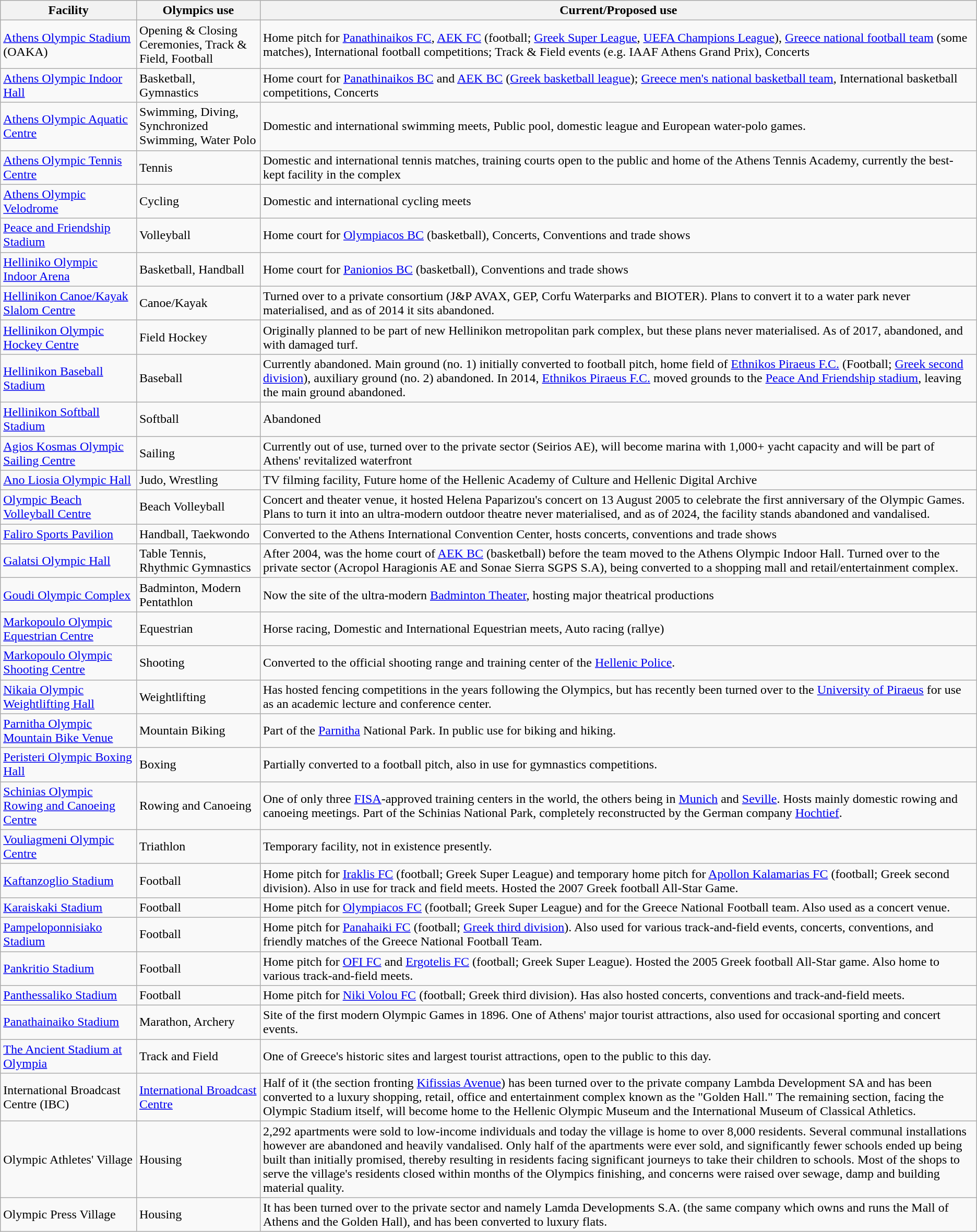<table class="wikitable">
<tr>
<th>Facility</th>
<th>Olympics use</th>
<th>Current/Proposed use</th>
</tr>
<tr>
<td><a href='#'>Athens Olympic Stadium</a> (OAKA)</td>
<td>Opening & Closing Ceremonies, Track & Field, Football</td>
<td>Home pitch for <a href='#'>Panathinaikos FC</a>, <a href='#'>AEK FC</a> (football; <a href='#'>Greek Super League</a>, <a href='#'>UEFA Champions League</a>), <a href='#'>Greece national football team</a> (some matches), International football competitions; Track & Field events (e.g. IAAF Athens Grand Prix), Concerts</td>
</tr>
<tr>
<td><a href='#'>Athens Olympic Indoor Hall</a></td>
<td>Basketball, Gymnastics</td>
<td>Home court for <a href='#'>Panathinaikos BC</a> and <a href='#'>AEK BC</a> (<a href='#'>Greek basketball league</a>); <a href='#'>Greece men's national basketball team</a>, International basketball competitions, Concerts</td>
</tr>
<tr>
<td><a href='#'>Athens Olympic Aquatic Centre</a></td>
<td>Swimming, Diving, Synchronized Swimming, Water Polo</td>
<td>Domestic and international swimming meets, Public pool, domestic league and European water-polo games.</td>
</tr>
<tr>
<td><a href='#'>Athens Olympic Tennis Centre</a></td>
<td>Tennis</td>
<td>Domestic and international tennis matches, training courts open to the public and home of the Athens Tennis Academy, currently the best-kept facility in the complex</td>
</tr>
<tr>
<td><a href='#'>Athens Olympic Velodrome</a></td>
<td>Cycling</td>
<td>Domestic and international cycling meets</td>
</tr>
<tr>
<td><a href='#'>Peace and Friendship Stadium</a></td>
<td>Volleyball</td>
<td>Home court for <a href='#'>Olympiacos BC</a> (basketball), Concerts, Conventions and trade shows</td>
</tr>
<tr>
<td><a href='#'>Helliniko Olympic Indoor Arena</a></td>
<td>Basketball, Handball</td>
<td>Home court for <a href='#'>Panionios BC</a> (basketball), Conventions and trade shows</td>
</tr>
<tr>
<td><a href='#'>Hellinikon Canoe/Kayak Slalom Centre</a></td>
<td>Canoe/Kayak</td>
<td>Turned over to a private consortium (J&P AVAX, GEP, Corfu Waterparks and BIOTER). Plans to convert it to a water park never materialised, and as of 2014 it sits abandoned.</td>
</tr>
<tr>
<td><a href='#'>Hellinikon Olympic Hockey Centre</a></td>
<td>Field Hockey</td>
<td>Originally planned to be part of new Hellinikon metropolitan park complex, but these plans never materialised. As of 2017, abandoned, and with damaged turf.</td>
</tr>
<tr>
<td><a href='#'>Hellinikon Baseball Stadium</a></td>
<td>Baseball</td>
<td>Currently abandoned. Main ground (no. 1) initially converted to football pitch, home field of <a href='#'>Ethnikos Piraeus F.C.</a> (Football; <a href='#'>Greek second division</a>), auxiliary ground (no. 2) abandoned. In 2014, <a href='#'>Ethnikos Piraeus F.C.</a> moved grounds to the <a href='#'>Peace And Friendship stadium</a>, leaving the main ground abandoned.</td>
</tr>
<tr>
<td><a href='#'>Hellinikon Softball Stadium</a></td>
<td>Softball</td>
<td>Abandoned</td>
</tr>
<tr>
<td><a href='#'>Agios Kosmas Olympic Sailing Centre</a></td>
<td>Sailing</td>
<td>Currently out of use, turned over to the private sector (Seirios AE), will become marina with 1,000+ yacht capacity and will be part of Athens' revitalized waterfront</td>
</tr>
<tr>
<td><a href='#'>Ano Liosia Olympic Hall</a></td>
<td>Judo, Wrestling</td>
<td>TV filming facility, Future home of the Hellenic Academy of Culture and Hellenic Digital Archive</td>
</tr>
<tr>
<td><a href='#'>Olympic Beach Volleyball Centre</a></td>
<td>Beach Volleyball</td>
<td>Concert and theater venue, it hosted Helena Paparizou's concert on 13 August 2005 to celebrate the first anniversary of the Olympic Games. Plans to turn it into an ultra-modern outdoor theatre never materialised, and as of 2024, the facility stands abandoned and vandalised.</td>
</tr>
<tr>
<td><a href='#'>Faliro Sports Pavilion</a></td>
<td>Handball, Taekwondo</td>
<td>Converted to the Athens International Convention Center, hosts concerts, conventions and trade shows</td>
</tr>
<tr>
<td><a href='#'>Galatsi Olympic Hall</a></td>
<td>Table Tennis, Rhythmic Gymnastics</td>
<td>After 2004, was the home court of <a href='#'>AEK BC</a> (basketball) before the team moved to the Athens Olympic Indoor Hall. Turned over to the private sector (Acropol Haragionis AE and Sonae Sierra SGPS S.A), being converted to a shopping mall and retail/entertainment complex.</td>
</tr>
<tr>
<td><a href='#'>Goudi Olympic Complex</a></td>
<td>Badminton, Modern Pentathlon</td>
<td>Now the site of the ultra-modern <a href='#'>Badminton Theater</a>, hosting major theatrical productions</td>
</tr>
<tr>
<td><a href='#'>Markopoulo Olympic Equestrian Centre</a></td>
<td>Equestrian</td>
<td>Horse racing, Domestic and International Equestrian meets, Auto racing (rallye)</td>
</tr>
<tr>
<td><a href='#'>Markopoulo Olympic Shooting Centre</a></td>
<td>Shooting</td>
<td>Converted to the official shooting range and training center of the <a href='#'>Hellenic Police</a>.</td>
</tr>
<tr>
<td><a href='#'>Nikaia Olympic Weightlifting Hall</a></td>
<td>Weightlifting</td>
<td>Has hosted fencing competitions in the years following the Olympics, but has recently been turned over to the <a href='#'>University of Piraeus</a> for use as an academic lecture and conference center.</td>
</tr>
<tr>
<td><a href='#'>Parnitha Olympic Mountain Bike Venue</a></td>
<td>Mountain Biking</td>
<td>Part of the <a href='#'>Parnitha</a> National Park. In public use for biking and hiking.</td>
</tr>
<tr>
<td><a href='#'>Peristeri Olympic Boxing Hall</a></td>
<td>Boxing</td>
<td>Partially converted to a football pitch, also in use for gymnastics competitions.</td>
</tr>
<tr>
<td><a href='#'>Schinias Olympic Rowing and Canoeing Centre</a></td>
<td>Rowing and Canoeing</td>
<td>One of only three <a href='#'>FISA</a>-approved training centers in the world, the others being in <a href='#'>Munich</a> and <a href='#'>Seville</a>. Hosts mainly domestic rowing and canoeing meetings. Part of the Schinias National Park, completely reconstructed by the German company <a href='#'>Hochtief</a>.</td>
</tr>
<tr>
<td><a href='#'>Vouliagmeni Olympic Centre</a></td>
<td>Triathlon</td>
<td>Temporary facility, not in existence presently.</td>
</tr>
<tr>
<td><a href='#'>Kaftanzoglio Stadium</a></td>
<td>Football</td>
<td>Home pitch for <a href='#'>Iraklis FC</a> (football; Greek Super League) and temporary home pitch for <a href='#'>Apollon Kalamarias FC</a> (football; Greek second division). Also in use for track and field meets. Hosted the 2007 Greek football All-Star Game.</td>
</tr>
<tr>
<td><a href='#'>Karaiskaki Stadium</a></td>
<td>Football</td>
<td>Home pitch for <a href='#'>Olympiacos FC</a> (football; Greek Super League) and for the Greece National Football team. Also used as a concert venue.</td>
</tr>
<tr>
<td><a href='#'>Pampeloponnisiako Stadium</a></td>
<td>Football</td>
<td>Home pitch for <a href='#'>Panahaiki FC</a> (football; <a href='#'>Greek third division</a>). Also used for various track-and-field events, concerts, conventions, and friendly matches of the Greece National Football Team.</td>
</tr>
<tr>
<td><a href='#'>Pankritio Stadium</a></td>
<td>Football</td>
<td>Home pitch for <a href='#'>OFI FC</a> and <a href='#'>Ergotelis FC</a> (football; Greek Super League). Hosted the 2005 Greek football All-Star game. Also home to various track-and-field meets.</td>
</tr>
<tr>
<td><a href='#'>Panthessaliko Stadium</a></td>
<td>Football</td>
<td>Home pitch for <a href='#'>Niki Volou FC</a> (football; Greek third division). Has also hosted concerts, conventions and track-and-field meets.</td>
</tr>
<tr>
<td><a href='#'>Panathainaiko Stadium</a></td>
<td>Marathon, Archery</td>
<td>Site of the first modern Olympic Games in 1896. One of Athens' major tourist attractions, also used for occasional sporting and concert events.</td>
</tr>
<tr>
<td><a href='#'>The Ancient Stadium at Olympia</a></td>
<td>Track and Field</td>
<td>One of Greece's historic sites and largest tourist attractions, open to the public to this day.</td>
</tr>
<tr>
<td>International Broadcast Centre (IBC)</td>
<td><a href='#'>International Broadcast Centre</a></td>
<td>Half of it (the section fronting <a href='#'>Kifissias Avenue</a>) has been turned over to the private company Lambda Development SA and has been converted to a luxury shopping, retail, office and entertainment complex known as the "Golden Hall." The remaining section, facing the Olympic Stadium itself, will become home to the Hellenic Olympic Museum and the International Museum of Classical Athletics.</td>
</tr>
<tr>
<td>Olympic Athletes' Village</td>
<td>Housing</td>
<td>2,292 apartments were sold to low-income individuals and today the village is home to over 8,000 residents. Several communal installations however are abandoned and heavily vandalised. Only half of the apartments were ever sold, and significantly fewer schools ended up being built than initially promised, thereby resulting in residents facing significant journeys to take their children to schools. Most of the shops to serve the village's residents closed within months of the Olympics finishing, and concerns were raised over sewage, damp and building material quality.</td>
</tr>
<tr>
<td>Olympic Press Village</td>
<td>Housing</td>
<td>It has been turned over to the private sector and namely Lamda Developments S.A. (the same company which owns and runs the Mall of Athens and the Golden Hall), and has been converted to luxury flats.</td>
</tr>
</table>
